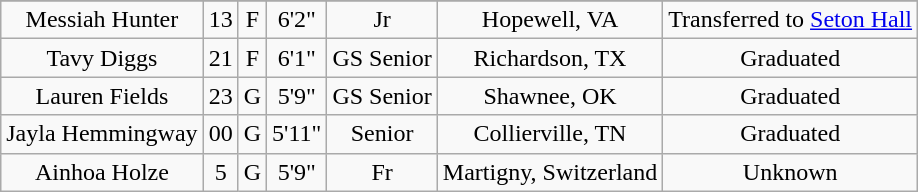<table class="wikitable sortable" style="text-align: center">
<tr align=center>
</tr>
<tr>
<td>Messiah Hunter</td>
<td>13</td>
<td>F</td>
<td>6'2"</td>
<td> Jr</td>
<td>Hopewell, VA</td>
<td>Transferred to <a href='#'>Seton Hall</a></td>
</tr>
<tr>
<td>Tavy Diggs</td>
<td>21</td>
<td>F</td>
<td>6'1"</td>
<td>GS Senior</td>
<td>Richardson, TX</td>
<td>Graduated</td>
</tr>
<tr>
<td>Lauren Fields</td>
<td>23</td>
<td>G</td>
<td>5'9"</td>
<td>GS Senior</td>
<td>Shawnee, OK</td>
<td>Graduated</td>
</tr>
<tr>
<td>Jayla Hemmingway</td>
<td>00</td>
<td>G</td>
<td>5'11"</td>
<td>Senior</td>
<td>Collierville, TN</td>
<td>Graduated</td>
</tr>
<tr>
<td>Ainhoa Holze</td>
<td>5</td>
<td>G</td>
<td>5'9"</td>
<td> Fr</td>
<td>Martigny, Switzerland</td>
<td>Unknown</td>
</tr>
</table>
